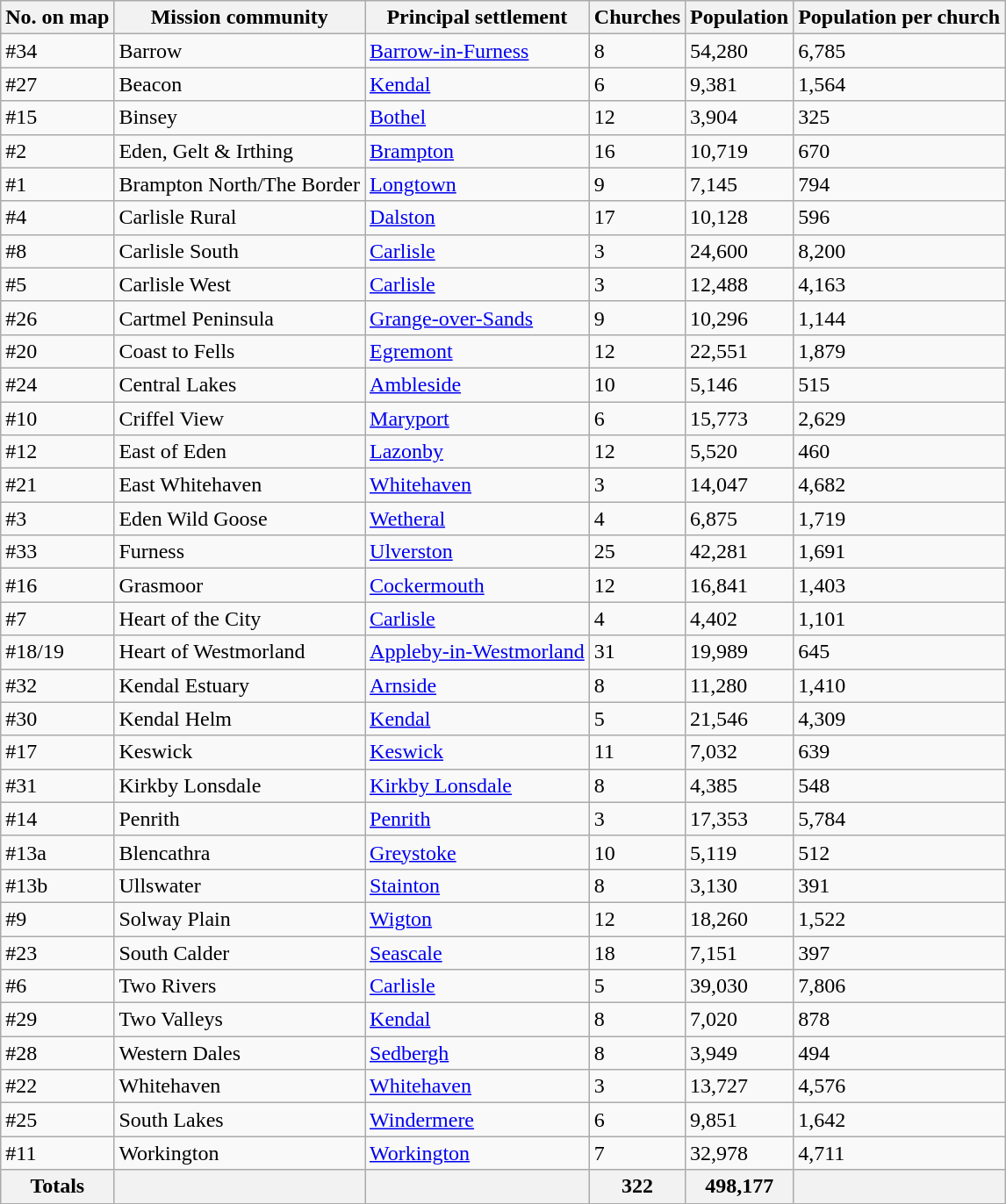<table class="wikitable sortable">
<tr>
<th>No. on map</th>
<th>Mission community</th>
<th>Principal settlement</th>
<th>Churches</th>
<th>Population</th>
<th>Population per church</th>
</tr>
<tr>
<td>#34</td>
<td>Barrow</td>
<td><a href='#'>Barrow-in-Furness</a></td>
<td>8</td>
<td>54,280</td>
<td>6,785</td>
</tr>
<tr>
<td>#27</td>
<td>Beacon</td>
<td><a href='#'>Kendal</a></td>
<td>6</td>
<td>9,381</td>
<td>1,564</td>
</tr>
<tr>
<td>#15</td>
<td>Binsey</td>
<td><a href='#'>Bothel</a></td>
<td>12</td>
<td>3,904</td>
<td>325</td>
</tr>
<tr>
<td>#2</td>
<td>Eden, Gelt & Irthing</td>
<td><a href='#'>Brampton</a></td>
<td>16</td>
<td>10,719</td>
<td>670</td>
</tr>
<tr>
<td>#1</td>
<td>Brampton North/The Border</td>
<td><a href='#'>Longtown</a></td>
<td>9</td>
<td>7,145</td>
<td>794</td>
</tr>
<tr>
<td>#4</td>
<td>Carlisle Rural</td>
<td><a href='#'>Dalston</a></td>
<td>17</td>
<td>10,128</td>
<td>596</td>
</tr>
<tr>
<td>#8</td>
<td>Carlisle South</td>
<td><a href='#'>Carlisle</a></td>
<td>3</td>
<td>24,600</td>
<td>8,200</td>
</tr>
<tr>
<td>#5</td>
<td>Carlisle West</td>
<td><a href='#'>Carlisle</a></td>
<td>3</td>
<td>12,488</td>
<td>4,163</td>
</tr>
<tr>
<td>#26</td>
<td>Cartmel Peninsula</td>
<td><a href='#'>Grange-over-Sands</a></td>
<td>9</td>
<td>10,296</td>
<td>1,144</td>
</tr>
<tr>
<td>#20</td>
<td>Coast to Fells</td>
<td><a href='#'>Egremont</a></td>
<td>12</td>
<td>22,551</td>
<td>1,879</td>
</tr>
<tr>
<td>#24</td>
<td>Central Lakes</td>
<td><a href='#'>Ambleside</a></td>
<td>10</td>
<td>5,146</td>
<td>515</td>
</tr>
<tr>
<td>#10</td>
<td>Criffel View</td>
<td><a href='#'>Maryport</a></td>
<td>6</td>
<td>15,773</td>
<td>2,629</td>
</tr>
<tr>
<td>#12</td>
<td>East of Eden</td>
<td><a href='#'>Lazonby</a></td>
<td>12</td>
<td>5,520</td>
<td>460</td>
</tr>
<tr>
<td>#21</td>
<td>East Whitehaven</td>
<td><a href='#'>Whitehaven</a></td>
<td>3</td>
<td>14,047</td>
<td>4,682</td>
</tr>
<tr>
<td>#3</td>
<td>Eden Wild Goose</td>
<td><a href='#'>Wetheral</a></td>
<td>4</td>
<td>6,875</td>
<td>1,719</td>
</tr>
<tr>
<td>#33</td>
<td>Furness</td>
<td><a href='#'>Ulverston</a></td>
<td>25</td>
<td>42,281</td>
<td>1,691</td>
</tr>
<tr>
<td>#16</td>
<td>Grasmoor</td>
<td><a href='#'>Cockermouth</a></td>
<td>12</td>
<td>16,841</td>
<td>1,403</td>
</tr>
<tr>
<td>#7</td>
<td>Heart of the City</td>
<td><a href='#'>Carlisle</a></td>
<td>4</td>
<td>4,402</td>
<td>1,101</td>
</tr>
<tr>
<td>#18/19</td>
<td>Heart of Westmorland</td>
<td><a href='#'>Appleby-in-Westmorland</a></td>
<td>31</td>
<td>19,989</td>
<td>645</td>
</tr>
<tr>
<td>#32</td>
<td>Kendal Estuary</td>
<td><a href='#'>Arnside</a></td>
<td>8</td>
<td>11,280</td>
<td>1,410</td>
</tr>
<tr>
<td>#30</td>
<td>Kendal Helm</td>
<td><a href='#'>Kendal</a></td>
<td>5</td>
<td>21,546</td>
<td>4,309</td>
</tr>
<tr>
<td>#17</td>
<td>Keswick</td>
<td><a href='#'>Keswick</a></td>
<td>11</td>
<td>7,032</td>
<td>639</td>
</tr>
<tr>
<td>#31</td>
<td>Kirkby Lonsdale</td>
<td><a href='#'>Kirkby Lonsdale</a></td>
<td>8</td>
<td>4,385</td>
<td>548</td>
</tr>
<tr>
<td>#14</td>
<td>Penrith</td>
<td><a href='#'>Penrith</a></td>
<td>3</td>
<td>17,353</td>
<td>5,784</td>
</tr>
<tr>
<td>#13a</td>
<td>Blencathra</td>
<td><a href='#'>Greystoke</a></td>
<td>10</td>
<td>5,119</td>
<td>512</td>
</tr>
<tr>
<td>#13b</td>
<td>Ullswater</td>
<td><a href='#'>Stainton</a></td>
<td>8</td>
<td>3,130</td>
<td>391</td>
</tr>
<tr>
<td>#9</td>
<td>Solway Plain</td>
<td><a href='#'>Wigton</a></td>
<td>12</td>
<td>18,260</td>
<td>1,522</td>
</tr>
<tr>
<td>#23</td>
<td>South Calder</td>
<td><a href='#'>Seascale</a></td>
<td>18</td>
<td>7,151</td>
<td>397</td>
</tr>
<tr>
<td>#6</td>
<td>Two Rivers</td>
<td><a href='#'>Carlisle</a></td>
<td>5</td>
<td>39,030</td>
<td>7,806</td>
</tr>
<tr>
<td>#29</td>
<td>Two Valleys</td>
<td><a href='#'>Kendal</a></td>
<td>8</td>
<td>7,020</td>
<td>878</td>
</tr>
<tr>
<td>#28</td>
<td>Western Dales</td>
<td><a href='#'>Sedbergh</a></td>
<td>8</td>
<td>3,949</td>
<td>494</td>
</tr>
<tr>
<td>#22</td>
<td>Whitehaven</td>
<td><a href='#'>Whitehaven</a></td>
<td>3</td>
<td>13,727</td>
<td>4,576</td>
</tr>
<tr>
<td>#25</td>
<td>South Lakes</td>
<td><a href='#'>Windermere</a></td>
<td>6</td>
<td>9,851</td>
<td>1,642</td>
</tr>
<tr>
<td>#11</td>
<td>Workington</td>
<td><a href='#'>Workington</a></td>
<td>7</td>
<td>32,978</td>
<td>4,711</td>
</tr>
<tr>
<th>Totals</th>
<th></th>
<th></th>
<th>322</th>
<th>498,177</th>
<th></th>
</tr>
</table>
